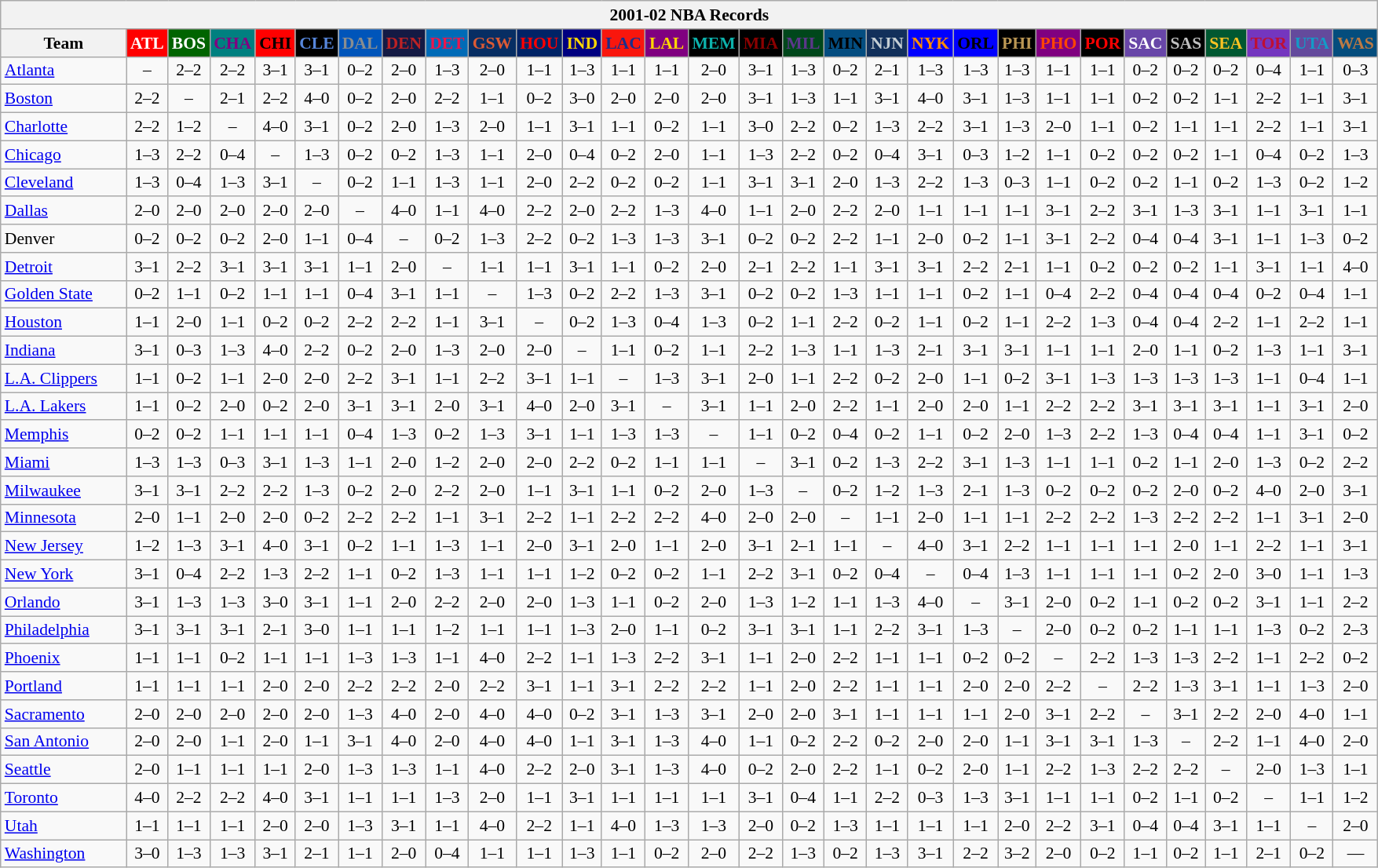<table class="wikitable" style="font-size:90%; text-align:center;">
<tr>
<th colspan=30>2001-02 NBA Records</th>
</tr>
<tr>
<th width=100>Team</th>
<th style="background:#FF0000;color:#FFFFFF;width=35">ATL</th>
<th style="background:#006400;color:#FFFFFF;width=35">BOS</th>
<th style="background:#008080;color:#800080;width=35">CHA</th>
<th style="background:#FF0000;color:#000000;width=35">CHI</th>
<th style="background:#000000;color:#5787DC;width=35">CLE</th>
<th style="background:#0055BA;color:#898D8F;width=35">DAL</th>
<th style="background:#141A44;color:#BC2224;width=35">DEN</th>
<th style="background:#006BB7;color:#ED164B;width=35">DET</th>
<th style="background:#072E63;color:#DC5A34;width=35">GSW</th>
<th style="background:#002366;color:#FF0000;width=35">HOU</th>
<th style="background:#000080;color:#FFD700;width=35">IND</th>
<th style="background:#F9160D;color:#1A2E8B;width=35">LAC</th>
<th style="background:#800080;color:#FFD700;width=35">LAL</th>
<th style="background:#000000;color:#0CB2AC;width=35">MEM</th>
<th style="background:#000000;color:#8B0000;width=35">MIA</th>
<th style="background:#00471B;color:#5C378A;width=35">MIL</th>
<th style="background:#044D80;color:#000000;width=35">MIN</th>
<th style="background:#12305B;color:#C4CED4;width=35">NJN</th>
<th style="background:#0000FF;color:#FF8C00;width=35">NYK</th>
<th style="background:#0000FF;color:#000000;width=35">ORL</th>
<th style="background:#000000;color:#BB9754;width=35">PHI</th>
<th style="background:#800080;color:#FF4500;width=35">PHO</th>
<th style="background:#000000;color:#FF0000;width=35">POR</th>
<th style="background:#6846A8;color:#FFFFFF;width=35">SAC</th>
<th style="background:#000000;color:#C0C0C0;width=35">SAS</th>
<th style="background:#005831;color:#FFC322;width=35">SEA</th>
<th style="background:#7436BF;color:#BE0F34;width=35">TOR</th>
<th style="background:#644A9C;color:#149BC7;width=35">UTA</th>
<th style="background:#044D7D;color:#BC7A44;width=35">WAS</th>
</tr>
<tr>
<td style="text-align:left;"><a href='#'>Atlanta</a></td>
<td>–</td>
<td>2–2</td>
<td>2–2</td>
<td>3–1</td>
<td>3–1</td>
<td>0–2</td>
<td>2–0</td>
<td>1–3</td>
<td>2–0</td>
<td>1–1</td>
<td>1–3</td>
<td>1–1</td>
<td>1–1</td>
<td>2–0</td>
<td>3–1</td>
<td>1–3</td>
<td>0–2</td>
<td>2–1</td>
<td>1–3</td>
<td>1–3</td>
<td>1–3</td>
<td>1–1</td>
<td>1–1</td>
<td>0–2</td>
<td>0–2</td>
<td>0–2</td>
<td>0–4</td>
<td>1–1</td>
<td>0–3</td>
</tr>
<tr>
<td style="text-align:left;"><a href='#'>Boston</a></td>
<td>2–2</td>
<td>–</td>
<td>2–1</td>
<td>2–2</td>
<td>4–0</td>
<td>0–2</td>
<td>2–0</td>
<td>2–2</td>
<td>1–1</td>
<td>0–2</td>
<td>3–0</td>
<td>2–0</td>
<td>2–0</td>
<td>2–0</td>
<td>3–1</td>
<td>1–3</td>
<td>1–1</td>
<td>3–1</td>
<td>4–0</td>
<td>3–1</td>
<td>1–3</td>
<td>1–1</td>
<td>1–1</td>
<td>0–2</td>
<td>0–2</td>
<td>1–1</td>
<td>2–2</td>
<td>1–1</td>
<td>3–1</td>
</tr>
<tr>
<td style="text-align:left;"><a href='#'>Charlotte</a></td>
<td>2–2</td>
<td>1–2</td>
<td>–</td>
<td>4–0</td>
<td>3–1</td>
<td>0–2</td>
<td>2–0</td>
<td>1–3</td>
<td>2–0</td>
<td>1–1</td>
<td>3–1</td>
<td>1–1</td>
<td>0–2</td>
<td>1–1</td>
<td>3–0</td>
<td>2–2</td>
<td>0–2</td>
<td>1–3</td>
<td>2–2</td>
<td>3–1</td>
<td>1–3</td>
<td>2–0</td>
<td>1–1</td>
<td>0–2</td>
<td>1–1</td>
<td>1–1</td>
<td>2–2</td>
<td>1–1</td>
<td>3–1</td>
</tr>
<tr>
<td style="text-align:left;"><a href='#'>Chicago</a></td>
<td>1–3</td>
<td>2–2</td>
<td>0–4</td>
<td>–</td>
<td>1–3</td>
<td>0–2</td>
<td>0–2</td>
<td>1–3</td>
<td>1–1</td>
<td>2–0</td>
<td>0–4</td>
<td>0–2</td>
<td>2–0</td>
<td>1–1</td>
<td>1–3</td>
<td>2–2</td>
<td>0–2</td>
<td>0–4</td>
<td>3–1</td>
<td>0–3</td>
<td>1–2</td>
<td>1–1</td>
<td>0–2</td>
<td>0–2</td>
<td>0–2</td>
<td>1–1</td>
<td>0–4</td>
<td>0–2</td>
<td>1–3</td>
</tr>
<tr>
<td style="text-align:left;"><a href='#'>Cleveland</a></td>
<td>1–3</td>
<td>0–4</td>
<td>1–3</td>
<td>3–1</td>
<td>–</td>
<td>0–2</td>
<td>1–1</td>
<td>1–3</td>
<td>1–1</td>
<td>2–0</td>
<td>2–2</td>
<td>0–2</td>
<td>0–2</td>
<td>1–1</td>
<td>3–1</td>
<td>3–1</td>
<td>2–0</td>
<td>1–3</td>
<td>2–2</td>
<td>1–3</td>
<td>0–3</td>
<td>1–1</td>
<td>0–2</td>
<td>0–2</td>
<td>1–1</td>
<td>0–2</td>
<td>1–3</td>
<td>0–2</td>
<td>1–2</td>
</tr>
<tr>
<td style="text-align:left;"><a href='#'>Dallas</a></td>
<td>2–0</td>
<td>2–0</td>
<td>2–0</td>
<td>2–0</td>
<td>2–0</td>
<td>–</td>
<td>4–0</td>
<td>1–1</td>
<td>4–0</td>
<td>2–2</td>
<td>2–0</td>
<td>2–2</td>
<td>1–3</td>
<td>4–0</td>
<td>1–1</td>
<td>2–0</td>
<td>2–2</td>
<td>2–0</td>
<td>1–1</td>
<td>1–1</td>
<td>1–1</td>
<td>3–1</td>
<td>2–2</td>
<td>3–1</td>
<td>1–3</td>
<td>3–1</td>
<td>1–1</td>
<td>3–1</td>
<td>1–1</td>
</tr>
<tr>
<td style="text-align:left;">Denver</td>
<td>0–2</td>
<td>0–2</td>
<td>0–2</td>
<td>2–0</td>
<td>1–1</td>
<td>0–4</td>
<td>–</td>
<td>0–2</td>
<td>1–3</td>
<td>2–2</td>
<td>0–2</td>
<td>1–3</td>
<td>1–3</td>
<td>3–1</td>
<td>0–2</td>
<td>0–2</td>
<td>2–2</td>
<td>1–1</td>
<td>2–0</td>
<td>0–2</td>
<td>1–1</td>
<td>3–1</td>
<td>2–2</td>
<td>0–4</td>
<td>0–4</td>
<td>3–1</td>
<td>1–1</td>
<td>1–3</td>
<td>0–2</td>
</tr>
<tr>
<td style="text-align:left;"><a href='#'>Detroit</a></td>
<td>3–1</td>
<td>2–2</td>
<td>3–1</td>
<td>3–1</td>
<td>3–1</td>
<td>1–1</td>
<td>2–0</td>
<td>–</td>
<td>1–1</td>
<td>1–1</td>
<td>3–1</td>
<td>1–1</td>
<td>0–2</td>
<td>2–0</td>
<td>2–1</td>
<td>2–2</td>
<td>1–1</td>
<td>3–1</td>
<td>3–1</td>
<td>2–2</td>
<td>2–1</td>
<td>1–1</td>
<td>0–2</td>
<td>0–2</td>
<td>0–2</td>
<td>1–1</td>
<td>3–1</td>
<td>1–1</td>
<td>4–0</td>
</tr>
<tr>
<td style="text-align:left;"><a href='#'>Golden State</a></td>
<td>0–2</td>
<td>1–1</td>
<td>0–2</td>
<td>1–1</td>
<td>1–1</td>
<td>0–4</td>
<td>3–1</td>
<td>1–1</td>
<td>–</td>
<td>1–3</td>
<td>0–2</td>
<td>2–2</td>
<td>1–3</td>
<td>3–1</td>
<td>0–2</td>
<td>0–2</td>
<td>1–3</td>
<td>1–1</td>
<td>1–1</td>
<td>0–2</td>
<td>1–1</td>
<td>0–4</td>
<td>2–2</td>
<td>0–4</td>
<td>0–4</td>
<td>0–4</td>
<td>0–2</td>
<td>0–4</td>
<td>1–1</td>
</tr>
<tr>
<td style="text-align:left;"><a href='#'>Houston</a></td>
<td>1–1</td>
<td>2–0</td>
<td>1–1</td>
<td>0–2</td>
<td>0–2</td>
<td>2–2</td>
<td>2–2</td>
<td>1–1</td>
<td>3–1</td>
<td>–</td>
<td>0–2</td>
<td>1–3</td>
<td>0–4</td>
<td>1–3</td>
<td>0–2</td>
<td>1–1</td>
<td>2–2</td>
<td>0–2</td>
<td>1–1</td>
<td>0–2</td>
<td>1–1</td>
<td>2–2</td>
<td>1–3</td>
<td>0–4</td>
<td>0–4</td>
<td>2–2</td>
<td>1–1</td>
<td>2–2</td>
<td>1–1</td>
</tr>
<tr>
<td style="text-align:left;"><a href='#'>Indiana</a></td>
<td>3–1</td>
<td>0–3</td>
<td>1–3</td>
<td>4–0</td>
<td>2–2</td>
<td>0–2</td>
<td>2–0</td>
<td>1–3</td>
<td>2–0</td>
<td>2–0</td>
<td>–</td>
<td>1–1</td>
<td>0–2</td>
<td>1–1</td>
<td>2–2</td>
<td>1–3</td>
<td>1–1</td>
<td>1–3</td>
<td>2–1</td>
<td>3–1</td>
<td>3–1</td>
<td>1–1</td>
<td>1–1</td>
<td>2–0</td>
<td>1–1</td>
<td>0–2</td>
<td>1–3</td>
<td>1–1</td>
<td>3–1</td>
</tr>
<tr>
<td style="text-align:left;"><a href='#'>L.A. Clippers</a></td>
<td>1–1</td>
<td>0–2</td>
<td>1–1</td>
<td>2–0</td>
<td>2–0</td>
<td>2–2</td>
<td>3–1</td>
<td>1–1</td>
<td>2–2</td>
<td>3–1</td>
<td>1–1</td>
<td>–</td>
<td>1–3</td>
<td>3–1</td>
<td>2–0</td>
<td>1–1</td>
<td>2–2</td>
<td>0–2</td>
<td>2–0</td>
<td>1–1</td>
<td>0–2</td>
<td>3–1</td>
<td>1–3</td>
<td>1–3</td>
<td>1–3</td>
<td>1–3</td>
<td>1–1</td>
<td>0–4</td>
<td>1–1</td>
</tr>
<tr>
<td style="text-align:left;"><a href='#'>L.A. Lakers</a></td>
<td>1–1</td>
<td>0–2</td>
<td>2–0</td>
<td>0–2</td>
<td>2–0</td>
<td>3–1</td>
<td>3–1</td>
<td>2–0</td>
<td>3–1</td>
<td>4–0</td>
<td>2–0</td>
<td>3–1</td>
<td>–</td>
<td>3–1</td>
<td>1–1</td>
<td>2–0</td>
<td>2–2</td>
<td>1–1</td>
<td>2–0</td>
<td>2–0</td>
<td>1–1</td>
<td>2–2</td>
<td>2–2</td>
<td>3–1</td>
<td>3–1</td>
<td>3–1</td>
<td>1–1</td>
<td>3–1</td>
<td>2–0</td>
</tr>
<tr>
<td style="text-align:left;"><a href='#'>Memphis</a></td>
<td>0–2</td>
<td>0–2</td>
<td>1–1</td>
<td>1–1</td>
<td>1–1</td>
<td>0–4</td>
<td>1–3</td>
<td>0–2</td>
<td>1–3</td>
<td>3–1</td>
<td>1–1</td>
<td>1–3</td>
<td>1–3</td>
<td>–</td>
<td>1–1</td>
<td>0–2</td>
<td>0–4</td>
<td>0–2</td>
<td>1–1</td>
<td>0–2</td>
<td>2–0</td>
<td>1–3</td>
<td>2–2</td>
<td>1–3</td>
<td>0–4</td>
<td>0–4</td>
<td>1–1</td>
<td>3–1</td>
<td>0–2</td>
</tr>
<tr>
<td style="text-align:left;"><a href='#'>Miami</a></td>
<td>1–3</td>
<td>1–3</td>
<td>0–3</td>
<td>3–1</td>
<td>1–3</td>
<td>1–1</td>
<td>2–0</td>
<td>1–2</td>
<td>2–0</td>
<td>2–0</td>
<td>2–2</td>
<td>0–2</td>
<td>1–1</td>
<td>1–1</td>
<td>–</td>
<td>3–1</td>
<td>0–2</td>
<td>1–3</td>
<td>2–2</td>
<td>3–1</td>
<td>1–3</td>
<td>1–1</td>
<td>1–1</td>
<td>0–2</td>
<td>1–1</td>
<td>2–0</td>
<td>1–3</td>
<td>0–2</td>
<td>2–2</td>
</tr>
<tr>
<td style="text-align:left;"><a href='#'>Milwaukee</a></td>
<td>3–1</td>
<td>3–1</td>
<td>2–2</td>
<td>2–2</td>
<td>1–3</td>
<td>0–2</td>
<td>2–0</td>
<td>2–2</td>
<td>2–0</td>
<td>1–1</td>
<td>3–1</td>
<td>1–1</td>
<td>0–2</td>
<td>2–0</td>
<td>1–3</td>
<td>–</td>
<td>0–2</td>
<td>1–2</td>
<td>1–3</td>
<td>2–1</td>
<td>1–3</td>
<td>0–2</td>
<td>0–2</td>
<td>0–2</td>
<td>2–0</td>
<td>0–2</td>
<td>4–0</td>
<td>2–0</td>
<td>3–1</td>
</tr>
<tr>
<td style="text-align:left;"><a href='#'>Minnesota</a></td>
<td>2–0</td>
<td>1–1</td>
<td>2–0</td>
<td>2–0</td>
<td>0–2</td>
<td>2–2</td>
<td>2–2</td>
<td>1–1</td>
<td>3–1</td>
<td>2–2</td>
<td>1–1</td>
<td>2–2</td>
<td>2–2</td>
<td>4–0</td>
<td>2–0</td>
<td>2–0</td>
<td>–</td>
<td>1–1</td>
<td>2–0</td>
<td>1–1</td>
<td>1–1</td>
<td>2–2</td>
<td>2–2</td>
<td>1–3</td>
<td>2–2</td>
<td>2–2</td>
<td>1–1</td>
<td>3–1</td>
<td>2–0</td>
</tr>
<tr>
<td style="text-align:left;"><a href='#'>New Jersey</a></td>
<td>1–2</td>
<td>1–3</td>
<td>3–1</td>
<td>4–0</td>
<td>3–1</td>
<td>0–2</td>
<td>1–1</td>
<td>1–3</td>
<td>1–1</td>
<td>2–0</td>
<td>3–1</td>
<td>2–0</td>
<td>1–1</td>
<td>2–0</td>
<td>3–1</td>
<td>2–1</td>
<td>1–1</td>
<td>–</td>
<td>4–0</td>
<td>3–1</td>
<td>2–2</td>
<td>1–1</td>
<td>1–1</td>
<td>1–1</td>
<td>2–0</td>
<td>1–1</td>
<td>2–2</td>
<td>1–1</td>
<td>3–1</td>
</tr>
<tr>
<td style="text-align:left;"><a href='#'>New York</a></td>
<td>3–1</td>
<td>0–4</td>
<td>2–2</td>
<td>1–3</td>
<td>2–2</td>
<td>1–1</td>
<td>0–2</td>
<td>1–3</td>
<td>1–1</td>
<td>1–1</td>
<td>1–2</td>
<td>0–2</td>
<td>0–2</td>
<td>1–1</td>
<td>2–2</td>
<td>3–1</td>
<td>0–2</td>
<td>0–4</td>
<td>–</td>
<td>0–4</td>
<td>1–3</td>
<td>1–1</td>
<td>1–1</td>
<td>1–1</td>
<td>0–2</td>
<td>2–0</td>
<td>3–0</td>
<td>1–1</td>
<td>1–3</td>
</tr>
<tr>
<td style="text-align:left;"><a href='#'>Orlando</a></td>
<td>3–1</td>
<td>1–3</td>
<td>1–3</td>
<td>3–0</td>
<td>3–1</td>
<td>1–1</td>
<td>2–0</td>
<td>2–2</td>
<td>2–0</td>
<td>2–0</td>
<td>1–3</td>
<td>1–1</td>
<td>0–2</td>
<td>2–0</td>
<td>1–3</td>
<td>1–2</td>
<td>1–1</td>
<td>1–3</td>
<td>4–0</td>
<td>–</td>
<td>3–1</td>
<td>2–0</td>
<td>0–2</td>
<td>1–1</td>
<td>0–2</td>
<td>0–2</td>
<td>3–1</td>
<td>1–1</td>
<td>2–2</td>
</tr>
<tr>
<td style="text-align:left;"><a href='#'>Philadelphia</a></td>
<td>3–1</td>
<td>3–1</td>
<td>3–1</td>
<td>2–1</td>
<td>3–0</td>
<td>1–1</td>
<td>1–1</td>
<td>1–2</td>
<td>1–1</td>
<td>1–1</td>
<td>1–3</td>
<td>2–0</td>
<td>1–1</td>
<td>0–2</td>
<td>3–1</td>
<td>3–1</td>
<td>1–1</td>
<td>2–2</td>
<td>3–1</td>
<td>1–3</td>
<td>–</td>
<td>2–0</td>
<td>0–2</td>
<td>0–2</td>
<td>1–1</td>
<td>1–1</td>
<td>1–3</td>
<td>0–2</td>
<td>2–3</td>
</tr>
<tr>
<td style="text-align:left;"><a href='#'>Phoenix</a></td>
<td>1–1</td>
<td>1–1</td>
<td>0–2</td>
<td>1–1</td>
<td>1–1</td>
<td>1–3</td>
<td>1–3</td>
<td>1–1</td>
<td>4–0</td>
<td>2–2</td>
<td>1–1</td>
<td>1–3</td>
<td>2–2</td>
<td>3–1</td>
<td>1–1</td>
<td>2–0</td>
<td>2–2</td>
<td>1–1</td>
<td>1–1</td>
<td>0–2</td>
<td>0–2</td>
<td>–</td>
<td>2–2</td>
<td>1–3</td>
<td>1–3</td>
<td>2–2</td>
<td>1–1</td>
<td>2–2</td>
<td>0–2</td>
</tr>
<tr>
<td style="text-align:left;"><a href='#'>Portland</a></td>
<td>1–1</td>
<td>1–1</td>
<td>1–1</td>
<td>2–0</td>
<td>2–0</td>
<td>2–2</td>
<td>2–2</td>
<td>2–0</td>
<td>2–2</td>
<td>3–1</td>
<td>1–1</td>
<td>3–1</td>
<td>2–2</td>
<td>2–2</td>
<td>1–1</td>
<td>2–0</td>
<td>2–2</td>
<td>1–1</td>
<td>1–1</td>
<td>2–0</td>
<td>2–0</td>
<td>2–2</td>
<td>–</td>
<td>2–2</td>
<td>1–3</td>
<td>3–1</td>
<td>1–1</td>
<td>1–3</td>
<td>2–0</td>
</tr>
<tr>
<td style="text-align:left;"><a href='#'>Sacramento</a></td>
<td>2–0</td>
<td>2–0</td>
<td>2–0</td>
<td>2–0</td>
<td>2–0</td>
<td>1–3</td>
<td>4–0</td>
<td>2–0</td>
<td>4–0</td>
<td>4–0</td>
<td>0–2</td>
<td>3–1</td>
<td>1–3</td>
<td>3–1</td>
<td>2–0</td>
<td>2–0</td>
<td>3–1</td>
<td>1–1</td>
<td>1–1</td>
<td>1–1</td>
<td>2–0</td>
<td>3–1</td>
<td>2–2</td>
<td>–</td>
<td>3–1</td>
<td>2–2</td>
<td>2–0</td>
<td>4–0</td>
<td>1–1</td>
</tr>
<tr>
<td style="text-align:left;"><a href='#'>San Antonio</a></td>
<td>2–0</td>
<td>2–0</td>
<td>1–1</td>
<td>2–0</td>
<td>1–1</td>
<td>3–1</td>
<td>4–0</td>
<td>2–0</td>
<td>4–0</td>
<td>4–0</td>
<td>1–1</td>
<td>3–1</td>
<td>1–3</td>
<td>4–0</td>
<td>1–1</td>
<td>0–2</td>
<td>2–2</td>
<td>0–2</td>
<td>2–0</td>
<td>2–0</td>
<td>1–1</td>
<td>3–1</td>
<td>3–1</td>
<td>1–3</td>
<td>–</td>
<td>2–2</td>
<td>1–1</td>
<td>4–0</td>
<td>2–0</td>
</tr>
<tr>
<td style="text-align:left;"><a href='#'>Seattle</a></td>
<td>2–0</td>
<td>1–1</td>
<td>1–1</td>
<td>1–1</td>
<td>2–0</td>
<td>1–3</td>
<td>1–3</td>
<td>1–1</td>
<td>4–0</td>
<td>2–2</td>
<td>2–0</td>
<td>3–1</td>
<td>1–3</td>
<td>4–0</td>
<td>0–2</td>
<td>2–0</td>
<td>2–2</td>
<td>1–1</td>
<td>0–2</td>
<td>2–0</td>
<td>1–1</td>
<td>2–2</td>
<td>1–3</td>
<td>2–2</td>
<td>2–2</td>
<td>–</td>
<td>2–0</td>
<td>1–3</td>
<td>1–1</td>
</tr>
<tr>
<td style="text-align:left;"><a href='#'>Toronto</a></td>
<td>4–0</td>
<td>2–2</td>
<td>2–2</td>
<td>4–0</td>
<td>3–1</td>
<td>1–1</td>
<td>1–1</td>
<td>1–3</td>
<td>2–0</td>
<td>1–1</td>
<td>3–1</td>
<td>1–1</td>
<td>1–1</td>
<td>1–1</td>
<td>3–1</td>
<td>0–4</td>
<td>1–1</td>
<td>2–2</td>
<td>0–3</td>
<td>1–3</td>
<td>3–1</td>
<td>1–1</td>
<td>1–1</td>
<td>0–2</td>
<td>1–1</td>
<td>0–2</td>
<td>–</td>
<td>1–1</td>
<td>1–2</td>
</tr>
<tr>
<td style="text-align:left;"><a href='#'>Utah</a></td>
<td>1–1</td>
<td>1–1</td>
<td>1–1</td>
<td>2–0</td>
<td>2–0</td>
<td>1–3</td>
<td>3–1</td>
<td>1–1</td>
<td>4–0</td>
<td>2–2</td>
<td>1–1</td>
<td>4–0</td>
<td>1–3</td>
<td>1–3</td>
<td>2–0</td>
<td>0–2</td>
<td>1–3</td>
<td>1–1</td>
<td>1–1</td>
<td>1–1</td>
<td>2–0</td>
<td>2–2</td>
<td>3–1</td>
<td>0–4</td>
<td>0–4</td>
<td>3–1</td>
<td>1–1</td>
<td>–</td>
<td>2–0</td>
</tr>
<tr>
<td style="text-align:left;"><a href='#'>Washington</a></td>
<td>3–0</td>
<td>1–3</td>
<td>1–3</td>
<td>3–1</td>
<td>2–1</td>
<td>1–1</td>
<td>2–0</td>
<td>0–4</td>
<td>1–1</td>
<td>1–1</td>
<td>1–3</td>
<td>1–1</td>
<td>0–2</td>
<td>2–0</td>
<td>2–2</td>
<td>1–3</td>
<td>0–2</td>
<td>1–3</td>
<td>3–1</td>
<td>2–2</td>
<td>3–2</td>
<td>2–0</td>
<td>0–2</td>
<td>1–1</td>
<td>0–2</td>
<td>1–1</td>
<td>2–1</td>
<td>0–2</td>
<td>—</td>
</tr>
</table>
